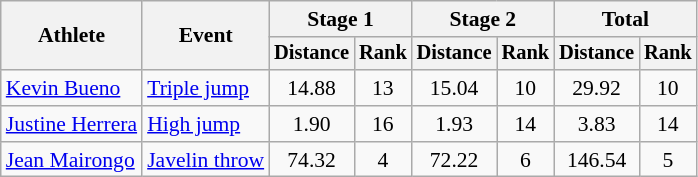<table class="wikitable" style="text-align:center;font-size:90%">
<tr>
<th rowspan=2>Athlete</th>
<th rowspan=2>Event</th>
<th colspan=2>Stage 1</th>
<th colspan=2>Stage 2</th>
<th colspan=2>Total</th>
</tr>
<tr style="font-size:95%">
<th>Distance</th>
<th>Rank</th>
<th>Distance</th>
<th>Rank</th>
<th>Distance</th>
<th>Rank</th>
</tr>
<tr>
<td align=left><a href='#'>Kevin Bueno</a></td>
<td align=left><a href='#'>Triple jump</a></td>
<td>14.88</td>
<td>13</td>
<td>15.04</td>
<td>10</td>
<td>29.92</td>
<td>10</td>
</tr>
<tr>
<td align=left><a href='#'>Justine Herrera</a></td>
<td align=left><a href='#'>High jump</a></td>
<td>1.90</td>
<td>16</td>
<td>1.93</td>
<td>14</td>
<td>3.83</td>
<td>14</td>
</tr>
<tr>
<td align=left><a href='#'>Jean Mairongo</a></td>
<td align=left><a href='#'>Javelin throw</a></td>
<td>74.32</td>
<td>4</td>
<td>72.22</td>
<td>6</td>
<td>146.54</td>
<td>5</td>
</tr>
</table>
